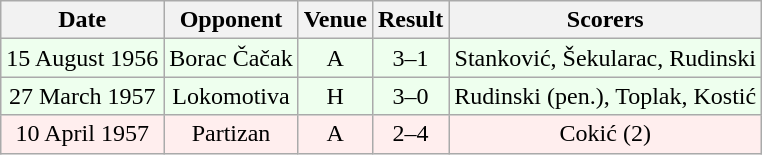<table class="wikitable sortable" style="font-size:100%; text-align:center">
<tr>
<th>Date</th>
<th>Opponent</th>
<th>Venue</th>
<th>Result</th>
<th>Scorers</th>
</tr>
<tr bgcolor = "#EEFFEE">
<td>15 August 1956</td>
<td>Borac Čačak</td>
<td>A</td>
<td>3–1</td>
<td>Stanković, Šekularac, Rudinski</td>
</tr>
<tr bgcolor = "#EEFFEE">
<td>27 March 1957</td>
<td>Lokomotiva</td>
<td>H</td>
<td>3–0</td>
<td>Rudinski (pen.), Toplak, Kostić</td>
</tr>
<tr bgcolor = "#FFEEEE">
<td>10 April 1957</td>
<td>Partizan</td>
<td>A</td>
<td>2–4</td>
<td>Cokić (2)</td>
</tr>
</table>
